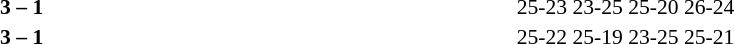<table width=100% cellspacing=1>
<tr>
<th width=20%></th>
<th width=12%></th>
<th width=20%></th>
<th width=33%></th>
<td></td>
</tr>
<tr style=font-size:90%>
<td align=right><strong></strong></td>
<td align=center><strong>3 – 1</strong></td>
<td></td>
<td>25-23 23-25 25-20 26-24</td>
<td></td>
</tr>
<tr style=font-size:90%>
<td align=right><strong></strong></td>
<td align=center><strong>3 – 1</strong></td>
<td></td>
<td>25-22 25-19 23-25 25-21</td>
</tr>
</table>
